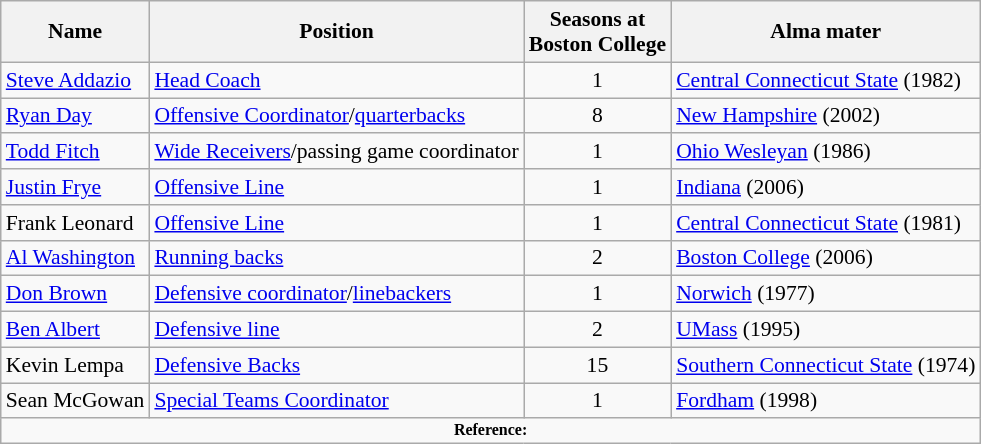<table class="wikitable" border="1" style="font-size:90%;">
<tr>
<th>Name</th>
<th>Position</th>
<th>Seasons at<br>Boston College</th>
<th>Alma mater</th>
</tr>
<tr>
<td><a href='#'>Steve Addazio</a></td>
<td><a href='#'>Head Coach</a></td>
<td align=center>1</td>
<td><a href='#'>Central Connecticut State</a> (1982)</td>
</tr>
<tr>
<td><a href='#'>Ryan Day</a></td>
<td><a href='#'>Offensive Coordinator</a>/<a href='#'>quarterbacks</a></td>
<td align=center>8</td>
<td><a href='#'>New Hampshire</a> (2002)</td>
</tr>
<tr>
<td><a href='#'>Todd Fitch</a></td>
<td><a href='#'>Wide Receivers</a>/passing game coordinator</td>
<td align=center>1</td>
<td><a href='#'>Ohio Wesleyan</a> (1986)</td>
</tr>
<tr>
<td><a href='#'>Justin Frye</a></td>
<td><a href='#'>Offensive Line</a></td>
<td align=center>1</td>
<td><a href='#'>Indiana</a> (2006)</td>
</tr>
<tr>
<td>Frank Leonard</td>
<td><a href='#'>Offensive Line</a></td>
<td align=center>1</td>
<td><a href='#'>Central Connecticut State</a> (1981)</td>
</tr>
<tr>
<td><a href='#'>Al Washington</a></td>
<td><a href='#'>Running backs</a></td>
<td align=center>2</td>
<td><a href='#'>Boston College</a> (2006)</td>
</tr>
<tr>
<td><a href='#'>Don Brown</a></td>
<td><a href='#'>Defensive coordinator</a>/<a href='#'>linebackers</a></td>
<td align=center>1</td>
<td><a href='#'>Norwich</a> (1977)</td>
</tr>
<tr>
<td><a href='#'>Ben Albert</a></td>
<td><a href='#'>Defensive line</a></td>
<td align=center>2</td>
<td><a href='#'>UMass</a> (1995)</td>
</tr>
<tr>
<td>Kevin Lempa</td>
<td><a href='#'>Defensive Backs</a></td>
<td align=center>15</td>
<td><a href='#'>Southern Connecticut State</a> (1974)</td>
</tr>
<tr>
<td>Sean McGowan</td>
<td><a href='#'>Special Teams Coordinator</a></td>
<td align=center>1</td>
<td><a href='#'>Fordham</a> (1998)</td>
</tr>
<tr>
<td colspan="4" style="font-size: 8pt" align="center"><strong>Reference:</strong></td>
</tr>
</table>
